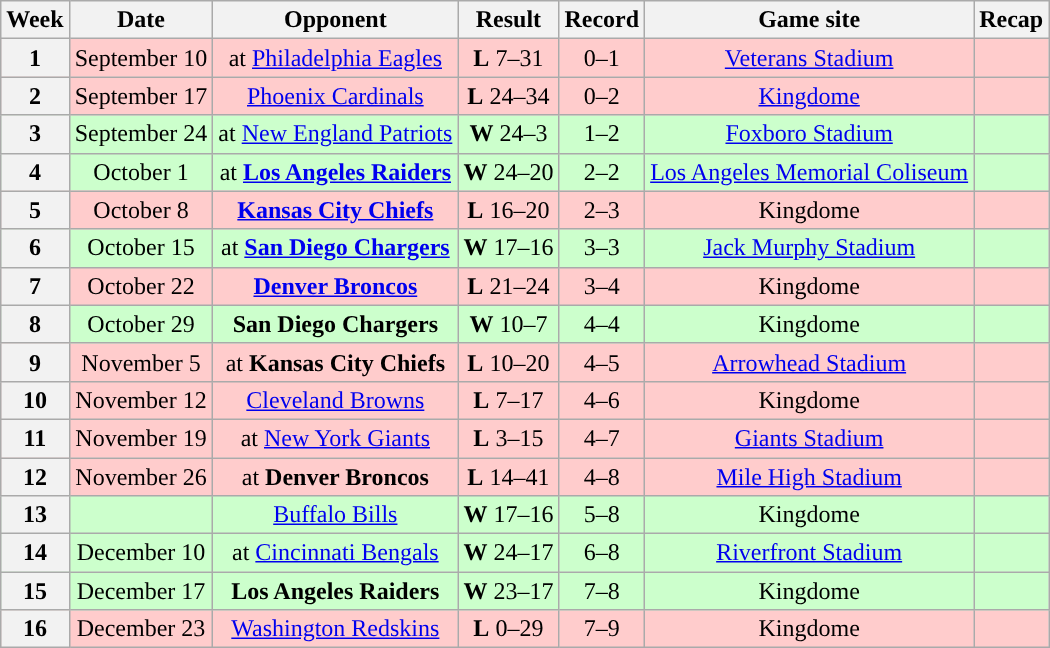<table class="wikitable" style="text-align:center">
<tr>
<th>Week</th>
<th>Date</th>
<th>Opponent</th>
<th>Result</th>
<th>Record</th>
<th>Game site</th>
<th>Recap</th>
</tr>
<tr style="background:#fcc">
<th>1</th>
<td>September 10</td>
<td>at <a href='#'>Philadelphia Eagles</a></td>
<td><strong>L</strong> 7–31</td>
<td>0–1</td>
<td><a href='#'>Veterans Stadium</a></td>
<td></td>
</tr>
<tr style="background:#fcc">
<th>2</th>
<td>September 17</td>
<td><a href='#'>Phoenix Cardinals</a></td>
<td><strong>L</strong> 24–34</td>
<td>0–2</td>
<td><a href='#'>Kingdome</a></td>
<td></td>
</tr>
<tr style="background:#cfc">
<th>3</th>
<td>September 24</td>
<td>at <a href='#'>New England Patriots</a></td>
<td><strong>W</strong> 24–3</td>
<td>1–2</td>
<td><a href='#'>Foxboro Stadium</a></td>
<td></td>
</tr>
<tr style="background:#cfc">
<th>4</th>
<td>October 1</td>
<td>at <strong><a href='#'>Los Angeles Raiders</a></strong></td>
<td><strong>W</strong> 24–20</td>
<td>2–2</td>
<td><a href='#'>Los Angeles Memorial Coliseum</a></td>
<td></td>
</tr>
<tr style="background:#fcc">
<th>5</th>
<td>October 8</td>
<td><strong><a href='#'>Kansas City Chiefs</a></strong></td>
<td><strong>L</strong> 16–20</td>
<td>2–3</td>
<td>Kingdome</td>
<td></td>
</tr>
<tr style="background:#cfc">
<th>6</th>
<td>October 15</td>
<td>at <strong><a href='#'>San Diego Chargers</a></strong></td>
<td><strong>W</strong> 17–16</td>
<td>3–3</td>
<td><a href='#'>Jack Murphy Stadium</a></td>
<td></td>
</tr>
<tr style="background:#fcc">
<th>7</th>
<td>October 22</td>
<td><strong><a href='#'>Denver Broncos</a></strong></td>
<td><strong>L</strong> 21–24 </td>
<td>3–4</td>
<td>Kingdome</td>
<td></td>
</tr>
<tr style="background:#cfc">
<th>8</th>
<td>October 29</td>
<td><strong>San Diego Chargers</strong></td>
<td><strong>W</strong> 10–7</td>
<td>4–4</td>
<td>Kingdome</td>
<td></td>
</tr>
<tr style="background:#fcc">
<th>9</th>
<td>November 5</td>
<td>at <strong>Kansas City Chiefs</strong></td>
<td><strong>L</strong> 10–20</td>
<td>4–5</td>
<td><a href='#'>Arrowhead Stadium</a></td>
<td></td>
</tr>
<tr style="background:#fcc">
<th>10</th>
<td>November 12</td>
<td><a href='#'>Cleveland Browns</a></td>
<td><strong>L</strong> 7–17</td>
<td>4–6</td>
<td>Kingdome</td>
<td></td>
</tr>
<tr style="background:#fcc">
<th>11</th>
<td>November 19</td>
<td>at <a href='#'>New York Giants</a></td>
<td><strong>L</strong> 3–15</td>
<td>4–7</td>
<td><a href='#'>Giants Stadium</a></td>
<td></td>
</tr>
<tr style="background:#fcc">
<th>12</th>
<td>November 26</td>
<td>at <strong>Denver Broncos</strong></td>
<td><strong>L</strong> 14–41</td>
<td>4–8</td>
<td><a href='#'>Mile High Stadium</a></td>
<td></td>
</tr>
<tr style="background:#cfc">
<th>13</th>
<td></td>
<td><a href='#'>Buffalo Bills</a></td>
<td><strong>W</strong> 17–16</td>
<td>5–8</td>
<td>Kingdome</td>
<td></td>
</tr>
<tr style="background:#cfc">
<th>14</th>
<td>December 10</td>
<td>at <a href='#'>Cincinnati Bengals</a></td>
<td><strong>W</strong> 24–17</td>
<td>6–8</td>
<td><a href='#'>Riverfront Stadium</a></td>
<td></td>
</tr>
<tr style="background:#cfc">
<th>15</th>
<td>December 17</td>
<td><strong>Los Angeles Raiders</strong></td>
<td><strong>W</strong> 23–17</td>
<td>7–8</td>
<td>Kingdome</td>
<td></td>
</tr>
<tr style="background:#fcc">
<th>16</th>
<td>December 23</td>
<td><a href='#'>Washington Redskins</a></td>
<td><strong>L</strong> 0–29</td>
<td>7–9</td>
<td>Kingdome</td>
<td></td>
</tr>
</table>
